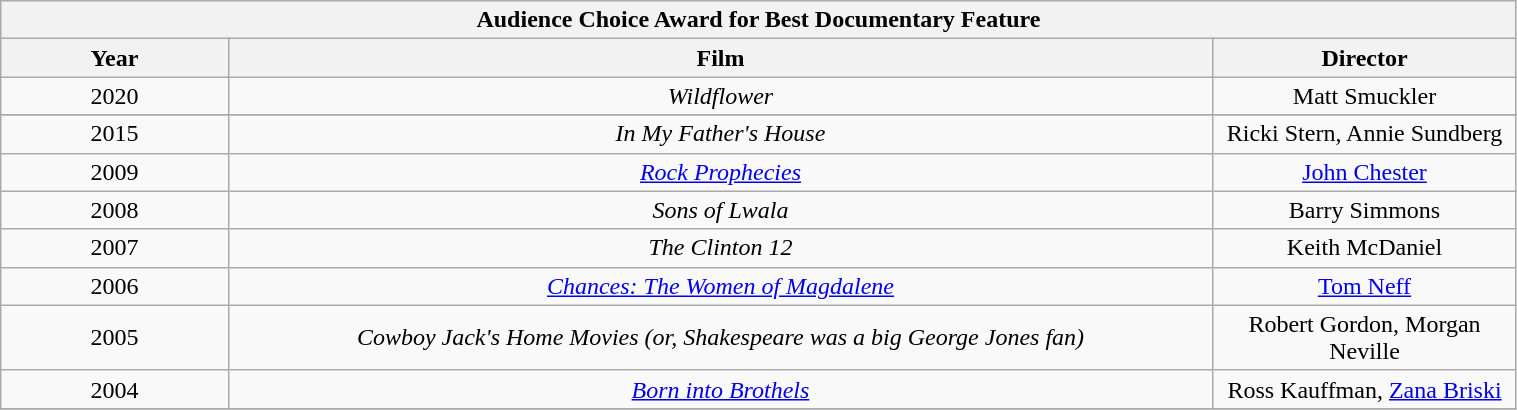<table class="wikitable" width="80%">
<tr>
<th colspan="3" align="center">Audience Choice Award for Best Documentary Feature</th>
</tr>
<tr>
<th width="15%">Year</th>
<th width="65%">Film</th>
<th width="20%">Director</th>
</tr>
<tr>
<td align="center">2020</td>
<td align="center"><em>Wildflower</em></td>
<td align="center">Matt Smuckler</td>
</tr>
<tr>
</tr>
<tr>
<td align="center">2015</td>
<td align="center"><em>In My Father's House</em></td>
<td align="center">Ricki Stern, Annie Sundberg</td>
</tr>
<tr>
<td align="center">2009</td>
<td align="center"><em><a href='#'>Rock Prophecies</a></em></td>
<td align="center"><a href='#'>John Chester</a></td>
</tr>
<tr>
<td align="center">2008</td>
<td align="center"><em>Sons of Lwala</em></td>
<td align="center">Barry Simmons</td>
</tr>
<tr>
<td align="center">2007</td>
<td align="center"><em>The Clinton 12</em></td>
<td align="center">Keith McDaniel</td>
</tr>
<tr>
<td align="center">2006</td>
<td align="center"><em><a href='#'>Chances: The Women of Magdalene</a></em></td>
<td align="center"><a href='#'>Tom Neff</a></td>
</tr>
<tr>
<td align="center">2005</td>
<td align="center"><em>Cowboy Jack's Home Movies (or, Shakespeare was a big George Jones fan)</em></td>
<td align="center">Robert Gordon, Morgan Neville</td>
</tr>
<tr>
<td align="center">2004</td>
<td align="center"><em><a href='#'>Born into Brothels</a></em></td>
<td align="center">Ross Kauffman, <a href='#'>Zana Briski</a></td>
</tr>
<tr>
</tr>
</table>
